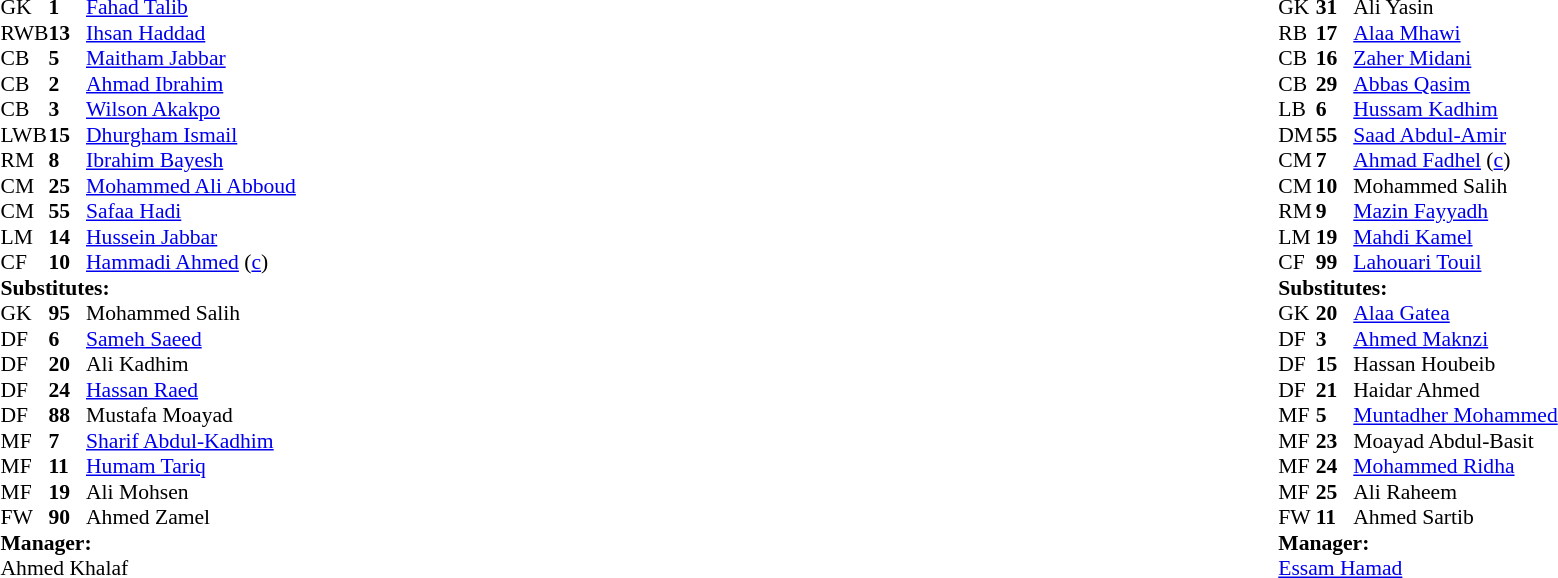<table style="width:100%">
<tr>
<td style="vertical-align:top; width:40%"><br><table style="font-size: 90%" cellspacing="0" cellpadding="0">
<tr>
<th width=25></th>
<th width=25></th>
</tr>
<tr>
<td>GK</td>
<td><strong>1</strong></td>
<td> <a href='#'>Fahad Talib</a></td>
</tr>
<tr>
<td>RWB</td>
<td><strong>13</strong></td>
<td> <a href='#'>Ihsan Haddad</a></td>
<td></td>
<td></td>
</tr>
<tr>
<td>CB</td>
<td><strong>5</strong></td>
<td> <a href='#'>Maitham Jabbar</a></td>
<td></td>
</tr>
<tr>
<td>CB</td>
<td><strong>2</strong></td>
<td> <a href='#'>Ahmad Ibrahim</a></td>
</tr>
<tr>
<td>CB</td>
<td><strong>3</strong></td>
<td> <a href='#'>Wilson Akakpo</a></td>
<td></td>
</tr>
<tr>
<td>LWB</td>
<td><strong>15</strong></td>
<td> <a href='#'>Dhurgham Ismail</a></td>
<td></td>
<td></td>
</tr>
<tr>
<td>RM</td>
<td><strong>8</strong></td>
<td> <a href='#'>Ibrahim Bayesh</a></td>
</tr>
<tr>
<td>CM</td>
<td><strong>25</strong></td>
<td> <a href='#'>Mohammed Ali Abboud</a></td>
</tr>
<tr>
<td>CM</td>
<td><strong>55</strong></td>
<td> <a href='#'>Safaa Hadi</a></td>
<td></td>
<td></td>
</tr>
<tr>
<td>LM</td>
<td><strong>14</strong></td>
<td> <a href='#'>Hussein Jabbar</a></td>
<td></td>
<td></td>
</tr>
<tr>
<td>CF</td>
<td><strong>10</strong></td>
<td> <a href='#'>Hammadi Ahmed</a> (<a href='#'>c</a>)</td>
<td></td>
<td></td>
</tr>
<tr>
<td colspan=3><strong>Substitutes:</strong></td>
</tr>
<tr>
<td>GK</td>
<td><strong>95</strong></td>
<td> Mohammed Salih</td>
</tr>
<tr>
<td>DF</td>
<td><strong>6</strong></td>
<td> <a href='#'>Sameh Saeed</a></td>
<td></td>
<td></td>
</tr>
<tr>
<td>DF</td>
<td><strong>20</strong></td>
<td> Ali Kadhim</td>
</tr>
<tr>
<td>DF</td>
<td><strong>24</strong></td>
<td> <a href='#'>Hassan Raed</a></td>
</tr>
<tr>
<td>DF</td>
<td><strong>88</strong></td>
<td> Mustafa Moayad</td>
<td></td>
<td></td>
</tr>
<tr>
<td>MF</td>
<td><strong>7</strong></td>
<td> <a href='#'>Sharif Abdul-Kadhim</a></td>
<td></td>
<td></td>
</tr>
<tr>
<td>MF</td>
<td><strong>11</strong></td>
<td> <a href='#'>Humam Tariq</a></td>
<td></td>
<td></td>
</tr>
<tr>
<td>MF</td>
<td><strong>19</strong></td>
<td> Ali Mohsen</td>
</tr>
<tr>
<td>FW</td>
<td><strong>90</strong></td>
<td> Ahmed Zamel</td>
<td></td>
<td></td>
</tr>
<tr>
<td colspan=3><strong>Manager:</strong></td>
</tr>
<tr>
<td colspan=4> Ahmed Khalaf</td>
</tr>
</table>
</td>
<td valign="top"></td>
<td style="vertical-align:top; width:50%"><br><table cellspacing="0" cellpadding="0" style="font-size:90%; margin:auto">
<tr>
<th width=25></th>
<th width=25></th>
</tr>
<tr>
<td>GK</td>
<td><strong>31</strong></td>
<td> Ali Yasin</td>
</tr>
<tr>
<td>RB</td>
<td><strong>17</strong></td>
<td> <a href='#'>Alaa Mhawi</a></td>
</tr>
<tr>
<td>CB</td>
<td><strong>16</strong></td>
<td> <a href='#'>Zaher Midani</a></td>
</tr>
<tr>
<td>CB</td>
<td><strong>29</strong></td>
<td> <a href='#'>Abbas Qasim</a></td>
</tr>
<tr>
<td>LB</td>
<td><strong>6</strong></td>
<td> <a href='#'>Hussam Kadhim</a></td>
<td></td>
<td></td>
</tr>
<tr>
<td>DM</td>
<td><strong>55</strong></td>
<td> <a href='#'>Saad Abdul-Amir</a></td>
</tr>
<tr>
<td>CM</td>
<td><strong>7</strong></td>
<td> <a href='#'>Ahmad Fadhel</a> (<a href='#'>c</a>)</td>
<td></td>
<td></td>
</tr>
<tr>
<td>CM</td>
<td><strong>10</strong></td>
<td> Mohammed Salih</td>
<td></td>
</tr>
<tr>
<td>RM</td>
<td><strong>9</strong></td>
<td> <a href='#'>Mazin Fayyadh</a></td>
<td></td>
<td></td>
</tr>
<tr>
<td>LM</td>
<td><strong>19</strong></td>
<td> <a href='#'>Mahdi Kamel</a></td>
<td></td>
<td></td>
</tr>
<tr>
<td>CF</td>
<td><strong>99</strong></td>
<td> <a href='#'>Lahouari Touil</a></td>
<td></td>
<td></td>
</tr>
<tr>
<td colspan=3><strong>Substitutes:</strong></td>
</tr>
<tr>
<td>GK</td>
<td><strong>20</strong></td>
<td> <a href='#'>Alaa Gatea</a></td>
</tr>
<tr>
<td>DF</td>
<td><strong>3</strong></td>
<td> <a href='#'>Ahmed Maknzi</a></td>
<td></td>
<td></td>
</tr>
<tr>
<td>DF</td>
<td><strong>15</strong></td>
<td> Hassan Houbeib</td>
<td></td>
<td></td>
</tr>
<tr>
<td>DF</td>
<td><strong>21</strong></td>
<td> Haidar Ahmed</td>
</tr>
<tr>
<td>MF</td>
<td><strong>5</strong></td>
<td> <a href='#'>Muntadher Mohammed</a></td>
<td></td>
<td></td>
</tr>
<tr>
<td>MF</td>
<td><strong>23</strong></td>
<td> Moayad Abdul-Basit</td>
<td></td>
<td></td>
</tr>
<tr>
<td>MF</td>
<td><strong>24</strong></td>
<td> <a href='#'>Mohammed Ridha</a></td>
<td></td>
<td></td>
</tr>
<tr>
<td>MF</td>
<td><strong>25</strong></td>
<td> Ali Raheem</td>
</tr>
<tr>
<td>FW</td>
<td><strong>11</strong></td>
<td> Ahmed Sartib</td>
</tr>
<tr>
<td colspan=3><strong>Manager:</strong></td>
</tr>
<tr>
<td colspan=3> <a href='#'>Essam Hamad</a></td>
</tr>
</table>
</td>
</tr>
</table>
